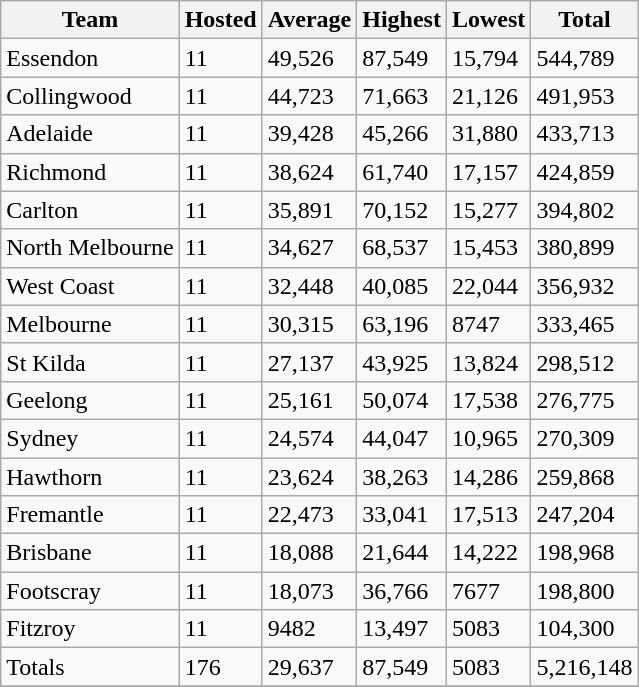<table class="wikitable sortable">
<tr>
<th>Team</th>
<th>Hosted</th>
<th>Average</th>
<th>Highest</th>
<th>Lowest</th>
<th>Total</th>
</tr>
<tr>
<td>Essendon</td>
<td>11</td>
<td>49,526</td>
<td>87,549</td>
<td>15,794</td>
<td>544,789</td>
</tr>
<tr>
<td>Collingwood</td>
<td>11</td>
<td>44,723</td>
<td>71,663</td>
<td>21,126</td>
<td>491,953</td>
</tr>
<tr>
<td>Adelaide</td>
<td>11</td>
<td>39,428</td>
<td>45,266</td>
<td>31,880</td>
<td>433,713</td>
</tr>
<tr>
<td>Richmond</td>
<td>11</td>
<td>38,624</td>
<td>61,740</td>
<td>17,157</td>
<td>424,859</td>
</tr>
<tr>
<td>Carlton</td>
<td>11</td>
<td>35,891</td>
<td>70,152</td>
<td>15,277</td>
<td>394,802</td>
</tr>
<tr>
<td>North Melbourne</td>
<td>11</td>
<td>34,627</td>
<td>68,537</td>
<td>15,453</td>
<td>380,899</td>
</tr>
<tr>
<td>West Coast</td>
<td>11</td>
<td>32,448</td>
<td>40,085</td>
<td>22,044</td>
<td>356,932</td>
</tr>
<tr>
<td>Melbourne</td>
<td>11</td>
<td>30,315</td>
<td>63,196</td>
<td>8747</td>
<td>333,465</td>
</tr>
<tr>
<td>St Kilda</td>
<td>11</td>
<td>27,137</td>
<td>43,925</td>
<td>13,824</td>
<td>298,512</td>
</tr>
<tr>
<td>Geelong</td>
<td>11</td>
<td>25,161</td>
<td>50,074</td>
<td>17,538</td>
<td>276,775</td>
</tr>
<tr>
<td>Sydney</td>
<td>11</td>
<td>24,574</td>
<td>44,047</td>
<td>10,965</td>
<td>270,309</td>
</tr>
<tr>
<td>Hawthorn</td>
<td>11</td>
<td>23,624</td>
<td>38,263</td>
<td>14,286</td>
<td>259,868</td>
</tr>
<tr>
<td>Fremantle</td>
<td>11</td>
<td>22,473</td>
<td>33,041</td>
<td>17,513</td>
<td>247,204</td>
</tr>
<tr>
<td>Brisbane</td>
<td>11</td>
<td>18,088</td>
<td>21,644</td>
<td>14,222</td>
<td>198,968</td>
</tr>
<tr>
<td>Footscray</td>
<td>11</td>
<td>18,073</td>
<td>36,766</td>
<td>7677</td>
<td>198,800</td>
</tr>
<tr>
<td>Fitzroy</td>
<td>11</td>
<td>9482</td>
<td>13,497</td>
<td>5083</td>
<td>104,300</td>
</tr>
<tr>
<td>Totals</td>
<td>176</td>
<td>29,637</td>
<td>87,549</td>
<td>5083</td>
<td>5,216,148</td>
</tr>
<tr>
</tr>
</table>
